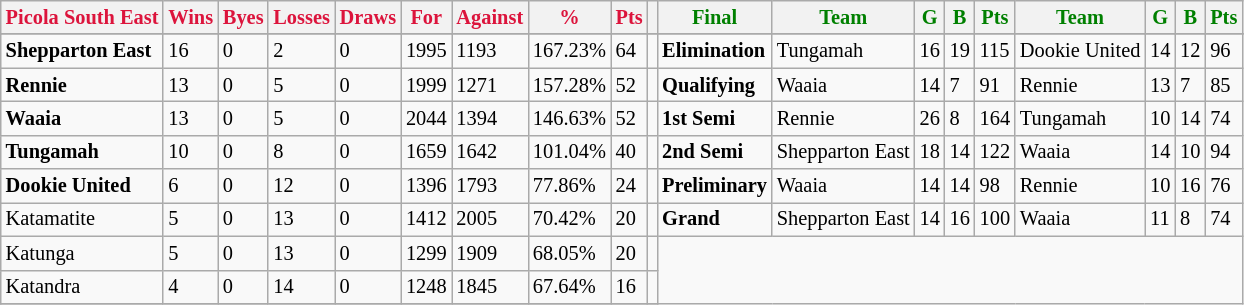<table style="font-size: 85%; text-align: left;" class="wikitable">
<tr>
<th style="color:crimson">Picola South East</th>
<th style="color:crimson">Wins</th>
<th style="color:crimson">Byes</th>
<th style="color:crimson">Losses</th>
<th style="color:crimson">Draws</th>
<th style="color:crimson">For</th>
<th style="color:crimson">Against</th>
<th style="color:crimson">%</th>
<th style="color:crimson">Pts</th>
<th></th>
<th style="color:green">Final</th>
<th style="color:green">Team</th>
<th style="color:green">G</th>
<th style="color:green">B</th>
<th style="color:green">Pts</th>
<th style="color:green">Team</th>
<th style="color:green">G</th>
<th style="color:green">B</th>
<th style="color:green">Pts</th>
</tr>
<tr>
</tr>
<tr>
</tr>
<tr>
<td><strong>	Shepparton East	</strong></td>
<td>16</td>
<td>0</td>
<td>2</td>
<td>0</td>
<td>1995</td>
<td>1193</td>
<td>167.23%</td>
<td>64</td>
<td></td>
<td><strong>Elimination</strong></td>
<td>Tungamah</td>
<td>16</td>
<td>19</td>
<td>115</td>
<td>Dookie United</td>
<td>14</td>
<td>12</td>
<td>96</td>
</tr>
<tr>
<td><strong>	Rennie	</strong></td>
<td>13</td>
<td>0</td>
<td>5</td>
<td>0</td>
<td>1999</td>
<td>1271</td>
<td>157.28%</td>
<td>52</td>
<td></td>
<td><strong>Qualifying</strong></td>
<td>Waaia</td>
<td>14</td>
<td>7</td>
<td>91</td>
<td>Rennie</td>
<td>13</td>
<td>7</td>
<td>85</td>
</tr>
<tr>
<td><strong>	Waaia	</strong></td>
<td>13</td>
<td>0</td>
<td>5</td>
<td>0</td>
<td>2044</td>
<td>1394</td>
<td>146.63%</td>
<td>52</td>
<td></td>
<td><strong>1st Semi</strong></td>
<td>Rennie</td>
<td>26</td>
<td>8</td>
<td>164</td>
<td>Tungamah</td>
<td>10</td>
<td>14</td>
<td>74</td>
</tr>
<tr>
<td><strong>	Tungamah	</strong></td>
<td>10</td>
<td>0</td>
<td>8</td>
<td>0</td>
<td>1659</td>
<td>1642</td>
<td>101.04%</td>
<td>40</td>
<td></td>
<td><strong>2nd Semi</strong></td>
<td>Shepparton East</td>
<td>18</td>
<td>14</td>
<td>122</td>
<td>Waaia</td>
<td>14</td>
<td>10</td>
<td>94</td>
</tr>
<tr ||>
<td><strong>	Dookie United	</strong></td>
<td>6</td>
<td>0</td>
<td>12</td>
<td>0</td>
<td>1396</td>
<td>1793</td>
<td>77.86%</td>
<td>24</td>
<td></td>
<td><strong>Preliminary</strong></td>
<td>Waaia</td>
<td>14</td>
<td>14</td>
<td>98</td>
<td>Rennie</td>
<td>10</td>
<td>16</td>
<td>76</td>
</tr>
<tr>
<td>Katamatite</td>
<td>5</td>
<td>0</td>
<td>13</td>
<td>0</td>
<td>1412</td>
<td>2005</td>
<td>70.42%</td>
<td>20</td>
<td></td>
<td><strong>Grand</strong></td>
<td>Shepparton East</td>
<td>14</td>
<td>16</td>
<td>100</td>
<td>Waaia</td>
<td>11</td>
<td>8</td>
<td>74</td>
</tr>
<tr>
<td>Katunga</td>
<td>5</td>
<td>0</td>
<td>13</td>
<td>0</td>
<td>1299</td>
<td>1909</td>
<td>68.05%</td>
<td>20</td>
<td></td>
</tr>
<tr>
<td>Katandra</td>
<td>4</td>
<td>0</td>
<td>14</td>
<td>0</td>
<td>1248</td>
<td>1845</td>
<td>67.64%</td>
<td>16</td>
<td></td>
</tr>
<tr>
</tr>
</table>
